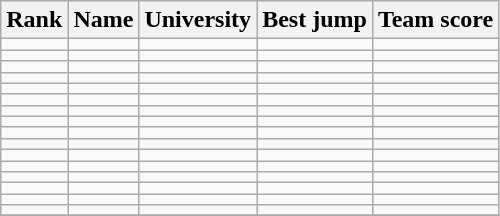<table class="wikitable sortable" style="text-align:center">
<tr>
<th>Rank</th>
<th>Name</th>
<th>University</th>
<th>Best jump</th>
<th>Team score</th>
</tr>
<tr>
<td></td>
<td align=left></td>
<td align="left"></td>
<td><strong></strong></td>
<td></td>
</tr>
<tr>
<td></td>
<td align=left></td>
<td align="left"></td>
<td><strong></strong></td>
<td></td>
</tr>
<tr>
<td></td>
<td align=left></td>
<td align="left"></td>
<td><strong></strong></td>
<td></td>
</tr>
<tr>
<td></td>
<td align=left></td>
<td align="left"></td>
<td><strong></strong></td>
<td></td>
</tr>
<tr>
<td></td>
<td align=left></td>
<td align="left"></td>
<td><strong></strong></td>
<td></td>
</tr>
<tr>
<td></td>
<td align=left></td>
<td align="left"></td>
<td><strong></strong></td>
<td></td>
</tr>
<tr>
<td></td>
<td align=left></td>
<td align="left"></td>
<td><strong></strong></td>
<td></td>
</tr>
<tr>
<td></td>
<td align=left></td>
<td align="left"></td>
<td><strong></strong></td>
<td></td>
</tr>
<tr>
<td></td>
<td align=left></td>
<td align="left"></td>
<td><strong></strong></td>
<td></td>
</tr>
<tr>
<td></td>
<td align=left></td>
<td align="left"></td>
<td><strong></strong></td>
<td></td>
</tr>
<tr>
<td></td>
<td align=left></td>
<td align="left"></td>
<td><strong></strong></td>
<td></td>
</tr>
<tr>
<td></td>
<td align=left></td>
<td align="left"></td>
<td><strong></strong></td>
<td></td>
</tr>
<tr>
<td></td>
<td align=left></td>
<td align="left"></td>
<td><strong></strong></td>
<td></td>
</tr>
<tr>
<td></td>
<td align=left></td>
<td align="left"></td>
<td><strong></strong></td>
<td></td>
</tr>
<tr>
<td></td>
<td align=left></td>
<td align="left"></td>
<td><strong></strong></td>
<td></td>
</tr>
<tr>
<td></td>
<td align=left></td>
<td align="left"></td>
<td><strong></strong></td>
<td></td>
</tr>
<tr>
</tr>
</table>
